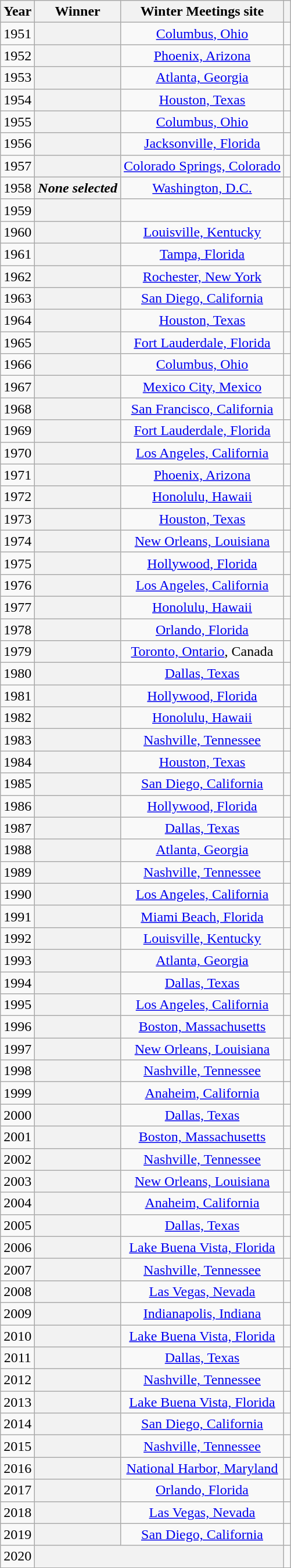<table class="wikitable sortable plainrowheaders" style="text-align:center">
<tr>
<th scope="col">Year</th>
<th scope="col">Winner</th>
<th scope="col">Winter Meetings site</th>
<th scope="col" class="unsortable"></th>
</tr>
<tr>
<td>1951</td>
<th scope="row" style="text-align:center"></th>
<td><a href='#'>Columbus, Ohio</a></td>
<td></td>
</tr>
<tr>
<td>1952</td>
<th scope="row" style="text-align:center"></th>
<td><a href='#'>Phoenix, Arizona</a></td>
<td></td>
</tr>
<tr>
<td>1953</td>
<th scope="row" style="text-align:center"></th>
<td><a href='#'>Atlanta, Georgia</a></td>
<td></td>
</tr>
<tr>
<td>1954</td>
<th scope="row" style="text-align:center"></th>
<td><a href='#'>Houston, Texas</a></td>
<td></td>
</tr>
<tr>
<td>1955</td>
<th scope="row" style="text-align:center"></th>
<td><a href='#'>Columbus, Ohio</a></td>
<td></td>
</tr>
<tr>
<td>1956</td>
<th scope="row" style="text-align:center"></th>
<td><a href='#'>Jacksonville, Florida</a></td>
<td></td>
</tr>
<tr>
<td>1957</td>
<th scope="row" style="text-align:center"></th>
<td><a href='#'>Colorado Springs, Colorado</a></td>
<td></td>
</tr>
<tr>
<td>1958</td>
<th scope="row" style="text-align:center"><em>None selected</em></th>
<td><a href='#'>Washington, D.C.</a></td>
<td></td>
</tr>
<tr>
<td>1959</td>
<th scope="row" style="text-align:center"></th>
<td></td>
<td></td>
</tr>
<tr>
<td>1960</td>
<th scope="row" style="text-align:center"></th>
<td><a href='#'>Louisville, Kentucky</a></td>
<td></td>
</tr>
<tr>
<td>1961</td>
<th scope="row" style="text-align:center"></th>
<td><a href='#'>Tampa, Florida</a></td>
<td></td>
</tr>
<tr>
<td>1962</td>
<th scope="row" style="text-align:center"></th>
<td><a href='#'>Rochester, New York</a></td>
<td></td>
</tr>
<tr>
<td>1963</td>
<th scope="row" style="text-align:center"></th>
<td><a href='#'>San Diego, California</a></td>
<td></td>
</tr>
<tr>
<td>1964</td>
<th scope="row" style="text-align:center"></th>
<td><a href='#'>Houston, Texas</a></td>
<td></td>
</tr>
<tr>
<td>1965</td>
<th scope="row" style="text-align:center"></th>
<td><a href='#'>Fort Lauderdale, Florida</a></td>
<td></td>
</tr>
<tr>
<td>1966</td>
<th scope="row" style="text-align:center"></th>
<td><a href='#'>Columbus, Ohio</a></td>
<td></td>
</tr>
<tr>
<td>1967</td>
<th scope="row" style="text-align:center"></th>
<td><a href='#'>Mexico City, Mexico</a></td>
<td></td>
</tr>
<tr>
<td>1968</td>
<th scope="row" style="text-align:center"></th>
<td><a href='#'>San Francisco, California</a></td>
<td></td>
</tr>
<tr>
<td>1969</td>
<th scope="row" style="text-align:center"></th>
<td><a href='#'>Fort Lauderdale, Florida</a></td>
<td></td>
</tr>
<tr>
<td>1970</td>
<th scope="row" style="text-align:center"></th>
<td><a href='#'>Los Angeles, California</a></td>
<td></td>
</tr>
<tr>
<td>1971</td>
<th scope="row" style="text-align:center"></th>
<td><a href='#'>Phoenix, Arizona</a></td>
<td></td>
</tr>
<tr>
<td>1972</td>
<th scope="row" style="text-align:center"></th>
<td><a href='#'>Honolulu, Hawaii</a></td>
<td></td>
</tr>
<tr>
<td>1973</td>
<th scope="row" style="text-align:center"></th>
<td><a href='#'>Houston, Texas</a></td>
<td></td>
</tr>
<tr>
<td>1974</td>
<th scope="row" style="text-align:center"></th>
<td><a href='#'>New Orleans, Louisiana</a></td>
<td></td>
</tr>
<tr>
<td>1975</td>
<th scope="row" style="text-align:center"></th>
<td><a href='#'>Hollywood, Florida</a></td>
<td></td>
</tr>
<tr>
<td>1976</td>
<th scope="row" style="text-align:center"></th>
<td><a href='#'>Los Angeles, California</a></td>
<td></td>
</tr>
<tr>
<td>1977</td>
<th scope="row" style="text-align:center"></th>
<td><a href='#'>Honolulu, Hawaii</a></td>
<td></td>
</tr>
<tr>
<td>1978</td>
<th scope="row" style="text-align:center"></th>
<td><a href='#'>Orlando, Florida</a></td>
<td></td>
</tr>
<tr>
<td>1979</td>
<th scope="row" style="text-align:center"></th>
<td><a href='#'>Toronto, Ontario</a>, Canada</td>
<td></td>
</tr>
<tr>
<td>1980</td>
<th scope="row" style="text-align:center"></th>
<td><a href='#'>Dallas, Texas</a></td>
<td></td>
</tr>
<tr>
<td>1981</td>
<th scope="row" style="text-align:center"></th>
<td><a href='#'>Hollywood, Florida</a></td>
<td></td>
</tr>
<tr>
<td>1982</td>
<th scope="row" style="text-align:center"></th>
<td><a href='#'>Honolulu, Hawaii</a></td>
<td></td>
</tr>
<tr>
<td>1983</td>
<th scope="row" style="text-align:center"></th>
<td><a href='#'>Nashville, Tennessee</a></td>
<td></td>
</tr>
<tr>
<td>1984</td>
<th scope="row" style="text-align:center"></th>
<td><a href='#'>Houston, Texas</a></td>
<td></td>
</tr>
<tr>
<td>1985</td>
<th scope="row" style="text-align:center"></th>
<td><a href='#'>San Diego, California</a></td>
<td></td>
</tr>
<tr>
<td>1986</td>
<th scope="row" style="text-align:center"></th>
<td><a href='#'>Hollywood, Florida</a></td>
<td></td>
</tr>
<tr>
<td>1987</td>
<th scope="row" style="text-align:center"></th>
<td><a href='#'>Dallas, Texas</a></td>
<td></td>
</tr>
<tr>
<td>1988</td>
<th scope="row" style="text-align:center"></th>
<td><a href='#'>Atlanta, Georgia</a></td>
<td></td>
</tr>
<tr>
<td>1989</td>
<th scope="row" style="text-align:center"></th>
<td><a href='#'>Nashville, Tennessee</a></td>
<td></td>
</tr>
<tr>
<td>1990</td>
<th scope="row" style="text-align:center"></th>
<td><a href='#'>Los Angeles, California</a></td>
<td></td>
</tr>
<tr>
<td>1991</td>
<th scope="row" style="text-align:center"></th>
<td><a href='#'>Miami Beach, Florida</a></td>
<td></td>
</tr>
<tr>
<td>1992</td>
<th scope="row" style="text-align:center"></th>
<td><a href='#'>Louisville, Kentucky</a></td>
<td></td>
</tr>
<tr>
<td>1993</td>
<th scope="row" style="text-align:center"></th>
<td><a href='#'>Atlanta, Georgia</a></td>
<td></td>
</tr>
<tr>
<td>1994</td>
<th scope="row" style="text-align:center"></th>
<td><a href='#'>Dallas, Texas</a></td>
<td></td>
</tr>
<tr>
<td>1995</td>
<th scope="row" style="text-align:center"></th>
<td><a href='#'>Los Angeles, California</a></td>
<td></td>
</tr>
<tr>
<td>1996</td>
<th scope="row" style="text-align:center"></th>
<td><a href='#'>Boston, Massachusetts</a></td>
<td></td>
</tr>
<tr>
<td>1997</td>
<th scope="row" style="text-align:center"></th>
<td><a href='#'>New Orleans, Louisiana</a></td>
<td></td>
</tr>
<tr>
<td>1998</td>
<th scope="row" style="text-align:center"></th>
<td><a href='#'>Nashville, Tennessee</a></td>
<td></td>
</tr>
<tr>
<td>1999</td>
<th scope="row" style="text-align:center"></th>
<td><a href='#'>Anaheim, California</a></td>
<td></td>
</tr>
<tr>
<td>2000</td>
<th scope="row" style="text-align:center"></th>
<td><a href='#'>Dallas, Texas</a></td>
<td></td>
</tr>
<tr>
<td>2001</td>
<th scope="row" style="text-align:center"></th>
<td><a href='#'>Boston, Massachusetts</a></td>
<td></td>
</tr>
<tr>
<td>2002</td>
<th scope="row" style="text-align:center"></th>
<td><a href='#'>Nashville, Tennessee</a></td>
<td></td>
</tr>
<tr>
<td>2003</td>
<th scope="row" style="text-align:center"></th>
<td><a href='#'>New Orleans, Louisiana</a></td>
<td></td>
</tr>
<tr>
<td>2004</td>
<th scope="row" style="text-align:center"></th>
<td><a href='#'>Anaheim, California</a></td>
<td></td>
</tr>
<tr>
<td>2005</td>
<th scope="row" style="text-align:center"></th>
<td><a href='#'>Dallas, Texas</a></td>
<td></td>
</tr>
<tr>
<td>2006</td>
<th scope="row" style="text-align:center"></th>
<td><a href='#'>Lake Buena Vista, Florida</a></td>
<td></td>
</tr>
<tr>
<td>2007</td>
<th scope="row" style="text-align:center"></th>
<td><a href='#'>Nashville, Tennessee</a></td>
<td></td>
</tr>
<tr>
<td>2008</td>
<th scope="row" style="text-align:center"></th>
<td><a href='#'>Las Vegas, Nevada</a></td>
<td></td>
</tr>
<tr>
<td>2009</td>
<th scope="row" style="text-align:center"></th>
<td><a href='#'>Indianapolis, Indiana</a></td>
<td></td>
</tr>
<tr>
<td>2010</td>
<th scope="row" style="text-align:center"></th>
<td><a href='#'>Lake Buena Vista, Florida</a></td>
<td></td>
</tr>
<tr>
<td>2011</td>
<th scope="row" style="text-align:center"></th>
<td><a href='#'>Dallas, Texas</a></td>
<td></td>
</tr>
<tr>
<td>2012</td>
<th scope="row" style="text-align:center"></th>
<td><a href='#'>Nashville, Tennessee</a></td>
<td></td>
</tr>
<tr>
<td>2013</td>
<th scope="row" style="text-align:center"></th>
<td><a href='#'>Lake Buena Vista, Florida</a></td>
<td></td>
</tr>
<tr>
<td>2014</td>
<th scope="row" style="text-align:center"></th>
<td><a href='#'>San Diego, California</a></td>
<td></td>
</tr>
<tr>
<td>2015</td>
<th scope="row" style="text-align:center"></th>
<td><a href='#'>Nashville, Tennessee</a></td>
<td></td>
</tr>
<tr>
<td>2016</td>
<th scope="row" style="text-align:center"></th>
<td><a href='#'>National Harbor, Maryland</a></td>
<td></td>
</tr>
<tr>
<td>2017</td>
<th scope="row" style="text-align:center"></th>
<td><a href='#'>Orlando, Florida</a></td>
<td></td>
</tr>
<tr>
<td>2018</td>
<th scope="row" style="text-align:center"></th>
<td><a href='#'>Las Vegas, Nevada</a></td>
<td></td>
</tr>
<tr>
<td>2019</td>
<th scope="row" style="text-align:center"></th>
<td><a href='#'>San Diego, California</a></td>
<td></td>
</tr>
<tr>
<td>2020</td>
<th scope="row" style="text-align:center" colspan="2"></th>
<td></td>
</tr>
</table>
